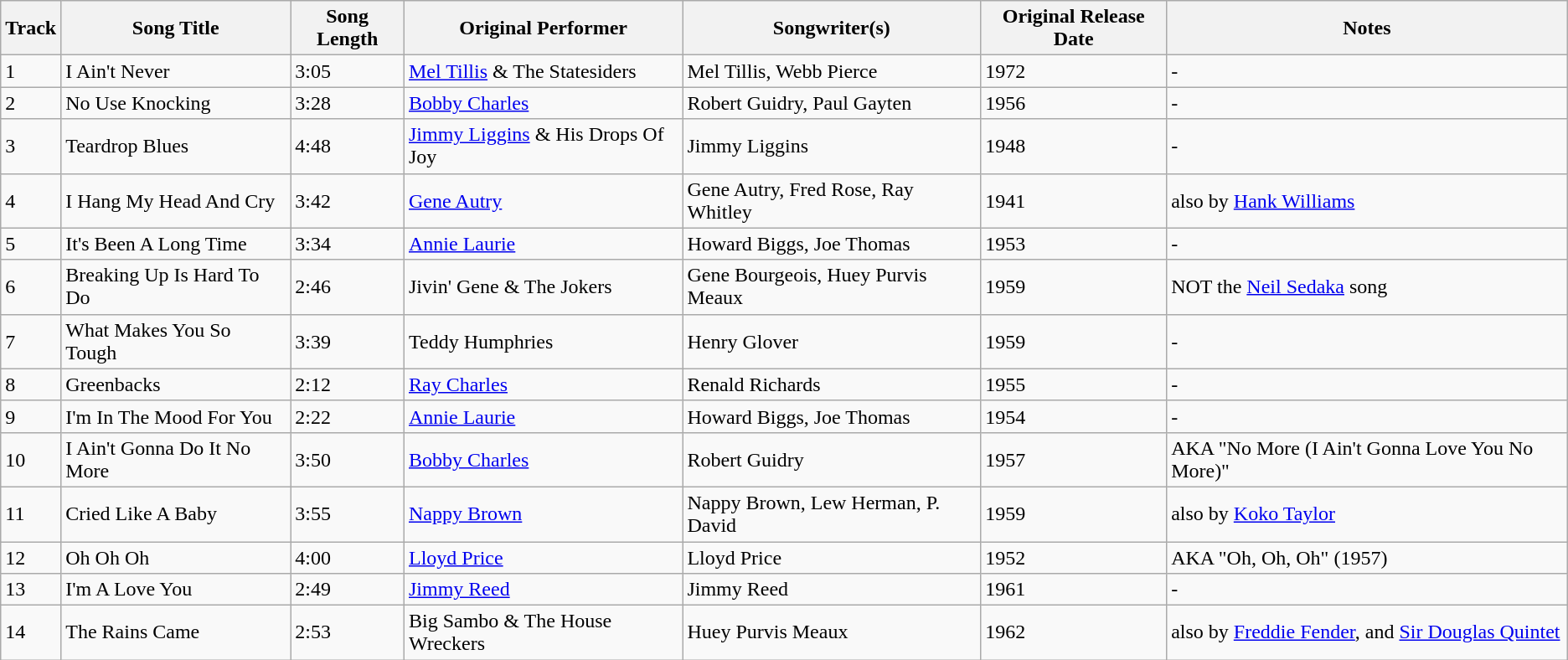<table class="wikitable">
<tr>
<th>Track</th>
<th>Song Title</th>
<th>Song Length</th>
<th>Original Performer</th>
<th>Songwriter(s)</th>
<th>Original Release Date</th>
<th>Notes</th>
</tr>
<tr>
<td>1</td>
<td>I Ain't Never</td>
<td>3:05</td>
<td><a href='#'>Mel Tillis</a> & The Statesiders</td>
<td>Mel Tillis, Webb Pierce</td>
<td>1972</td>
<td>-</td>
</tr>
<tr>
<td>2</td>
<td>No Use Knocking</td>
<td>3:28</td>
<td><a href='#'>Bobby Charles</a></td>
<td>Robert Guidry, Paul Gayten</td>
<td>1956</td>
<td>-</td>
</tr>
<tr>
<td>3</td>
<td>Teardrop Blues</td>
<td>4:48</td>
<td><a href='#'>Jimmy Liggins</a> & His Drops Of Joy</td>
<td>Jimmy Liggins</td>
<td>1948</td>
<td>-</td>
</tr>
<tr>
<td>4</td>
<td>I Hang My Head And Cry</td>
<td>3:42</td>
<td><a href='#'>Gene Autry</a></td>
<td>Gene Autry, Fred Rose, Ray Whitley</td>
<td>1941</td>
<td>also by <a href='#'>Hank Williams</a></td>
</tr>
<tr>
<td>5</td>
<td>It's Been A Long Time</td>
<td>3:34</td>
<td><a href='#'>Annie Laurie</a></td>
<td>Howard Biggs, Joe Thomas</td>
<td>1953</td>
<td>-</td>
</tr>
<tr>
<td>6</td>
<td>Breaking Up Is Hard To Do</td>
<td>2:46</td>
<td>Jivin' Gene & The Jokers</td>
<td>Gene Bourgeois, Huey Purvis Meaux</td>
<td>1959</td>
<td>NOT the <a href='#'>Neil Sedaka</a> song</td>
</tr>
<tr>
<td>7</td>
<td>What Makes You So Tough</td>
<td>3:39</td>
<td>Teddy Humphries</td>
<td>Henry Glover</td>
<td>1959</td>
<td>-</td>
</tr>
<tr>
<td>8</td>
<td>Greenbacks</td>
<td>2:12</td>
<td><a href='#'>Ray Charles</a></td>
<td>Renald Richards</td>
<td>1955</td>
<td>-</td>
</tr>
<tr>
<td>9</td>
<td>I'm In The Mood For You</td>
<td>2:22</td>
<td><a href='#'>Annie Laurie</a></td>
<td>Howard Biggs, Joe Thomas</td>
<td>1954</td>
<td>-</td>
</tr>
<tr>
<td>10</td>
<td>I Ain't Gonna Do It No More</td>
<td>3:50</td>
<td><a href='#'>Bobby Charles</a></td>
<td>Robert Guidry</td>
<td>1957</td>
<td>AKA "No More (I Ain't Gonna Love You No More)"</td>
</tr>
<tr>
<td>11</td>
<td>Cried Like A Baby</td>
<td>3:55</td>
<td><a href='#'>Nappy Brown</a></td>
<td>Nappy Brown, Lew Herman, P. David</td>
<td>1959</td>
<td>also by <a href='#'>Koko Taylor</a></td>
</tr>
<tr>
<td>12</td>
<td>Oh Oh Oh</td>
<td>4:00</td>
<td><a href='#'>Lloyd Price</a></td>
<td>Lloyd Price</td>
<td>1952</td>
<td>AKA "Oh, Oh, Oh" (1957)</td>
</tr>
<tr>
<td>13</td>
<td>I'm A Love You</td>
<td>2:49</td>
<td><a href='#'>Jimmy Reed</a></td>
<td>Jimmy Reed</td>
<td>1961</td>
<td>-</td>
</tr>
<tr>
<td>14</td>
<td>The Rains Came</td>
<td>2:53</td>
<td>Big Sambo & The House Wreckers</td>
<td>Huey Purvis Meaux</td>
<td>1962</td>
<td>also by <a href='#'>Freddie Fender</a>, and <a href='#'>Sir Douglas Quintet</a></td>
</tr>
</table>
